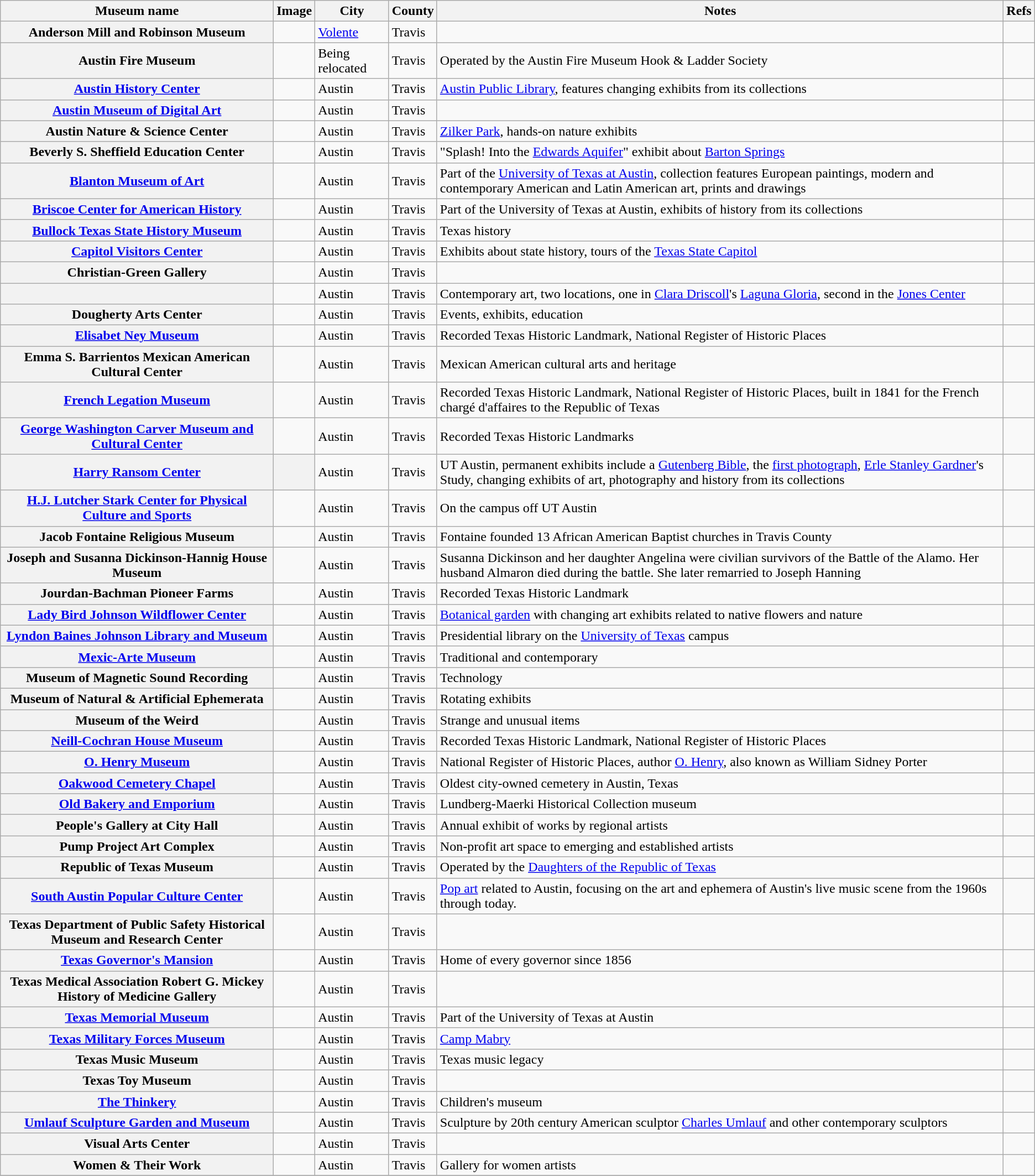<table class="wikitable sortable plainrowheaders">
<tr>
<th scope="col">Museum name</th>
<th scope="col"  class="unsortable">Image</th>
<th scope="col">City</th>
<th scope="col">County</th>
<th scope="col">Notes</th>
<th scope="col" class="unsortable">Refs</th>
</tr>
<tr>
<th scope="row">Anderson Mill and Robinson Museum</th>
<td></td>
<td><a href='#'>Volente</a></td>
<td>Travis</td>
<td></td>
<td align="center"></td>
</tr>
<tr>
<th scope="row">Austin Fire Museum</th>
<td></td>
<td>Being relocated</td>
<td>Travis</td>
<td>Operated by the Austin Fire Museum Hook & Ladder Society</td>
<td align="center"></td>
</tr>
<tr>
<th scope="row"><a href='#'>Austin History Center</a></th>
<td></td>
<td>Austin</td>
<td>Travis</td>
<td><a href='#'>Austin Public Library</a>, features changing exhibits from its collections</td>
<td align="center"></td>
</tr>
<tr>
<th scope="row"><a href='#'>Austin Museum of Digital Art</a></th>
<td></td>
<td>Austin</td>
<td>Travis</td>
<td></td>
<td align="center"></td>
</tr>
<tr>
<th scope="row">Austin Nature & Science Center</th>
<td></td>
<td>Austin</td>
<td>Travis</td>
<td><a href='#'>Zilker Park</a>, hands-on nature exhibits</td>
<td align="center"></td>
</tr>
<tr>
<th scope="row">Beverly S. Sheffield Education Center</th>
<td></td>
<td>Austin</td>
<td>Travis</td>
<td>"Splash! Into the <a href='#'>Edwards Aquifer</a>" exhibit about <a href='#'>Barton Springs</a></td>
<td align="center"></td>
</tr>
<tr>
<th scope="row"><a href='#'>Blanton Museum of Art</a></th>
<td></td>
<td>Austin</td>
<td>Travis</td>
<td>Part of the <a href='#'>University of Texas at Austin</a>, collection features European paintings, modern and contemporary American and Latin American art, prints and drawings</td>
<td align="center"></td>
</tr>
<tr>
<th scope="row"><a href='#'>Briscoe Center for American History</a></th>
<td></td>
<td>Austin</td>
<td>Travis</td>
<td>Part of the University of Texas at Austin, exhibits of history from its collections</td>
<td align="center"></td>
</tr>
<tr>
<th scope="row"><a href='#'>Bullock Texas State History Museum</a></th>
<td></td>
<td>Austin</td>
<td>Travis</td>
<td>Texas history</td>
<td align="center"></td>
</tr>
<tr>
<th scope="row"><a href='#'>Capitol Visitors Center</a></th>
<td></td>
<td>Austin</td>
<td>Travis</td>
<td>Exhibits about state history, tours of the <a href='#'>Texas State Capitol</a></td>
<td align="center"></td>
</tr>
<tr>
<th scope="row">Christian-Green Gallery</th>
<td></td>
<td>Austin</td>
<td>Travis</td>
<td></td>
<td align="center"></td>
</tr>
<tr>
<th scope="row"></th>
<td></td>
<td>Austin</td>
<td>Travis</td>
<td>Contemporary art, two locations, one in <a href='#'>Clara Driscoll</a>'s <a href='#'>Laguna Gloria</a>, second in the <a href='#'>Jones Center</a></td>
<td align="center"></td>
</tr>
<tr>
<th scope="row">Dougherty Arts Center</th>
<td></td>
<td>Austin</td>
<td>Travis</td>
<td>Events, exhibits, education</td>
<td align="center"></td>
</tr>
<tr>
<th scope="row"><a href='#'>Elisabet Ney Museum</a></th>
<td></td>
<td>Austin</td>
<td>Travis</td>
<td>Recorded Texas Historic Landmark, National Register of Historic Places</td>
<td align="center"></td>
</tr>
<tr>
<th scope="row">Emma S. Barrientos Mexican American Cultural Center</th>
<td></td>
<td>Austin</td>
<td>Travis</td>
<td>Mexican American cultural arts and heritage</td>
<td align="center"></td>
</tr>
<tr>
<th scope="row"><a href='#'>French Legation Museum</a></th>
<td></td>
<td>Austin</td>
<td>Travis</td>
<td>Recorded Texas Historic Landmark, National Register of Historic Places, built in 1841 for the French chargé d'affaires to the Republic of Texas</td>
<td align="center"></td>
</tr>
<tr>
<th scope="row"><a href='#'>George Washington Carver Museum and Cultural Center</a></th>
<td></td>
<td>Austin</td>
<td>Travis</td>
<td>Recorded Texas Historic Landmarks</td>
<td align="center"></td>
</tr>
<tr>
<th scope="row"><a href='#'>Harry Ransom Center</a></th>
<th></th>
<td>Austin</td>
<td>Travis</td>
<td>UT Austin, permanent exhibits include a <a href='#'>Gutenberg Bible</a>, the <a href='#'>first photograph</a>, <a href='#'>Erle Stanley Gardner</a>'s Study, changing exhibits of art, photography and history from its collections</td>
<td align="center"></td>
</tr>
<tr>
<th scope="row"><a href='#'>H.J. Lutcher Stark Center for Physical Culture and Sports</a></th>
<td></td>
<td>Austin</td>
<td>Travis</td>
<td>On the campus off UT Austin</td>
<td align="center"></td>
</tr>
<tr>
<th scope="row">Jacob Fontaine Religious Museum</th>
<td></td>
<td>Austin</td>
<td>Travis</td>
<td>Fontaine founded 13 African American Baptist churches in Travis County</td>
<td align="center"></td>
</tr>
<tr>
<th scope="row">Joseph and Susanna Dickinson-Hannig House Museum</th>
<td></td>
<td>Austin</td>
<td>Travis</td>
<td>Susanna Dickinson and her daughter Angelina were civilian survivors of the Battle of the Alamo. Her husband Almaron died during the battle. She later remarried to Joseph Hanning</td>
<td align="center"></td>
</tr>
<tr>
<th scope="row">Jourdan-Bachman Pioneer Farms</th>
<td></td>
<td>Austin</td>
<td>Travis</td>
<td>Recorded Texas Historic Landmark</td>
<td align="center"></td>
</tr>
<tr>
<th scope="row"><a href='#'>Lady Bird Johnson Wildflower Center</a></th>
<td></td>
<td>Austin</td>
<td>Travis</td>
<td><a href='#'>Botanical garden</a> with changing art exhibits related to native flowers and nature</td>
<td align="center"></td>
</tr>
<tr>
<th scope="row"><a href='#'>Lyndon Baines Johnson Library and Museum</a></th>
<td></td>
<td>Austin</td>
<td>Travis</td>
<td>Presidential library on the <a href='#'>University of Texas</a> campus</td>
<td align="center"></td>
</tr>
<tr>
<th scope="row"><a href='#'>Mexic-Arte Museum</a></th>
<td></td>
<td>Austin</td>
<td>Travis</td>
<td>Traditional and contemporary</td>
<td align="center"></td>
</tr>
<tr>
<th scope="row">Museum of Magnetic Sound Recording</th>
<td></td>
<td>Austin</td>
<td>Travis</td>
<td>Technology</td>
<td align="center"></td>
</tr>
<tr>
<th scope="row">Museum of Natural & Artificial Ephemerata</th>
<td></td>
<td>Austin</td>
<td>Travis</td>
<td>Rotating exhibits</td>
<td align="center"></td>
</tr>
<tr>
<th scope="row">Museum of the Weird</th>
<td></td>
<td>Austin</td>
<td>Travis</td>
<td>Strange and unusual items</td>
<td align="center"></td>
</tr>
<tr>
<th scope="row"><a href='#'>Neill-Cochran House Museum</a></th>
<td></td>
<td>Austin</td>
<td>Travis</td>
<td>Recorded Texas Historic Landmark, National Register of Historic Places</td>
<td align="center"></td>
</tr>
<tr>
<th scope="row"><a href='#'>O. Henry Museum</a></th>
<td></td>
<td>Austin</td>
<td>Travis</td>
<td>National Register of Historic Places, author <a href='#'>O. Henry</a>, also known as William Sidney Porter</td>
<td align="center"></td>
</tr>
<tr>
<th scope="row"><a href='#'>Oakwood Cemetery Chapel</a></th>
<td></td>
<td>Austin</td>
<td>Travis</td>
<td>Oldest city-owned cemetery in Austin, Texas</td>
<td align="center"></td>
</tr>
<tr>
<th scope="row"><a href='#'>Old Bakery and Emporium</a></th>
<td></td>
<td>Austin</td>
<td>Travis</td>
<td>Lundberg-Maerki Historical Collection museum</td>
<td align="center"></td>
</tr>
<tr>
<th scope="row">People's Gallery at City Hall</th>
<td></td>
<td>Austin</td>
<td>Travis</td>
<td>Annual exhibit of works by regional artists</td>
<td align="center"></td>
</tr>
<tr>
<th scope="row">Pump Project Art Complex</th>
<td></td>
<td>Austin</td>
<td>Travis</td>
<td>Non-profit art space to emerging and established artists</td>
<td align="center"></td>
</tr>
<tr>
<th scope="row">Republic of Texas Museum</th>
<td></td>
<td>Austin</td>
<td>Travis</td>
<td>Operated by the <a href='#'>Daughters of the Republic of Texas</a></td>
<td align="center"></td>
</tr>
<tr>
<th scope="row"><a href='#'>South Austin Popular Culture Center</a></th>
<td></td>
<td>Austin</td>
<td>Travis</td>
<td><a href='#'>Pop art</a> related to Austin, focusing on the art and ephemera of Austin's live music scene from the 1960s through today.</td>
<td align="center"></td>
</tr>
<tr>
<th scope="row">Texas Department of Public Safety Historical Museum and Research Center</th>
<td></td>
<td>Austin</td>
<td>Travis</td>
<td></td>
<td align="center"></td>
</tr>
<tr>
<th scope="row"><a href='#'>Texas Governor's Mansion</a></th>
<td></td>
<td>Austin</td>
<td>Travis</td>
<td>Home of every governor since 1856</td>
<td align="center"></td>
</tr>
<tr>
<th scope="row">Texas Medical Association Robert G. Mickey History of Medicine Gallery</th>
<td></td>
<td>Austin</td>
<td>Travis</td>
<td></td>
<td align="center"></td>
</tr>
<tr>
<th scope="row"><a href='#'>Texas Memorial Museum</a></th>
<td></td>
<td>Austin</td>
<td>Travis</td>
<td>Part of the University of Texas at Austin</td>
<td align="center"></td>
</tr>
<tr>
<th scope="row"><a href='#'>Texas Military Forces Museum</a></th>
<td></td>
<td>Austin</td>
<td>Travis</td>
<td><a href='#'>Camp Mabry</a></td>
<td align="center"></td>
</tr>
<tr>
<th scope="row">Texas Music Museum</th>
<td></td>
<td>Austin</td>
<td>Travis</td>
<td>Texas music legacy</td>
<td align="center"></td>
</tr>
<tr>
<th scope="row">Texas Toy Museum</th>
<td></td>
<td>Austin</td>
<td>Travis</td>
<td></td>
<td align="center"></td>
</tr>
<tr>
<th scope="row"><a href='#'>The Thinkery</a></th>
<td></td>
<td>Austin</td>
<td>Travis</td>
<td>Children's museum</td>
<td align="center"></td>
</tr>
<tr>
<th scope="row"><a href='#'>Umlauf Sculpture Garden and Museum</a></th>
<td></td>
<td>Austin</td>
<td>Travis</td>
<td>Sculpture by 20th century American sculptor <a href='#'>Charles Umlauf</a> and other contemporary sculptors</td>
<td align="center"></td>
</tr>
<tr>
<th scope="row">Visual Arts Center</th>
<td></td>
<td>Austin</td>
<td>Travis</td>
<td></td>
<td align="center"></td>
</tr>
<tr>
<th scope="row">Women & Their Work</th>
<td></td>
<td>Austin</td>
<td>Travis</td>
<td>Gallery for women artists</td>
<td align="center"></td>
</tr>
<tr>
</tr>
</table>
